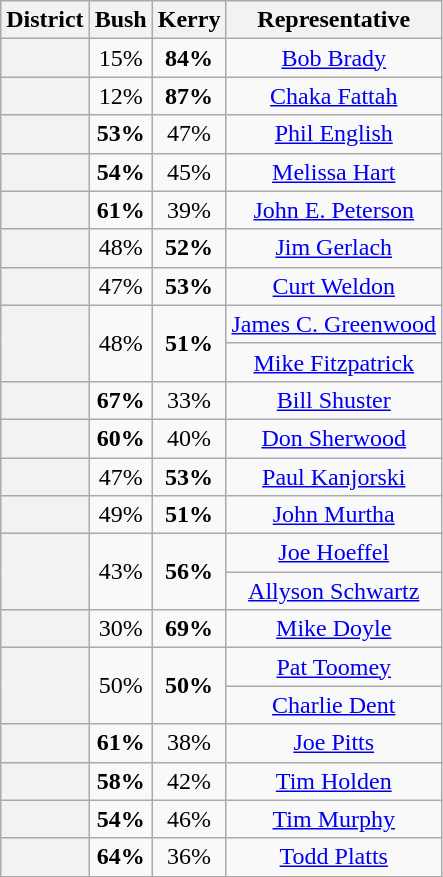<table class=wikitable>
<tr>
<th>District</th>
<th>Bush</th>
<th>Kerry</th>
<th>Representative</th>
</tr>
<tr align=center>
<th></th>
<td>15%</td>
<td><strong>84%</strong></td>
<td><a href='#'>Bob Brady</a></td>
</tr>
<tr align=center>
<th></th>
<td>12%</td>
<td><strong>87%</strong></td>
<td><a href='#'>Chaka Fattah</a></td>
</tr>
<tr align=center>
<th></th>
<td><strong>53%</strong></td>
<td>47%</td>
<td><a href='#'>Phil English</a></td>
</tr>
<tr align=center>
<th></th>
<td><strong>54%</strong></td>
<td>45%</td>
<td><a href='#'>Melissa Hart</a></td>
</tr>
<tr align=center>
<th></th>
<td><strong>61%</strong></td>
<td>39%</td>
<td><a href='#'>John E. Peterson</a></td>
</tr>
<tr align=center>
<th></th>
<td>48%</td>
<td><strong>52%</strong></td>
<td><a href='#'>Jim Gerlach</a></td>
</tr>
<tr align=center>
<th></th>
<td>47%</td>
<td><strong>53%</strong></td>
<td><a href='#'>Curt Weldon</a></td>
</tr>
<tr align=center>
<th rowspan=2 ></th>
<td rowspan=2>48%</td>
<td rowspan=2><strong>51%</strong></td>
<td><a href='#'>James C. Greenwood</a></td>
</tr>
<tr align=center>
<td><a href='#'>Mike Fitzpatrick</a></td>
</tr>
<tr align=center>
<th></th>
<td><strong>67%</strong></td>
<td>33%</td>
<td><a href='#'>Bill Shuster</a></td>
</tr>
<tr align=center>
<th></th>
<td><strong>60%</strong></td>
<td>40%</td>
<td><a href='#'>Don Sherwood</a></td>
</tr>
<tr align=center>
<th></th>
<td>47%</td>
<td><strong>53%</strong></td>
<td><a href='#'>Paul Kanjorski</a></td>
</tr>
<tr align=center>
<th></th>
<td>49%</td>
<td><strong>51%</strong></td>
<td><a href='#'>John Murtha</a></td>
</tr>
<tr align=center>
<th rowspan=2 ></th>
<td rowspan=2>43%</td>
<td rowspan=2><strong>56%</strong></td>
<td><a href='#'>Joe Hoeffel</a></td>
</tr>
<tr align=center>
<td><a href='#'>Allyson Schwartz</a></td>
</tr>
<tr align=center>
<th></th>
<td>30%</td>
<td><strong>69%</strong></td>
<td><a href='#'>Mike Doyle</a></td>
</tr>
<tr align=center>
<th rowspan=2 ></th>
<td rowspan=2>50%</td>
<td rowspan=2><strong>50%</strong></td>
<td><a href='#'>Pat Toomey</a></td>
</tr>
<tr align=center>
<td><a href='#'>Charlie Dent</a></td>
</tr>
<tr align=center>
<th></th>
<td><strong>61%</strong></td>
<td>38%</td>
<td><a href='#'>Joe Pitts</a></td>
</tr>
<tr align=center>
<th></th>
<td><strong>58%</strong></td>
<td>42%</td>
<td><a href='#'>Tim Holden</a></td>
</tr>
<tr align=center>
<th></th>
<td><strong>54%</strong></td>
<td>46%</td>
<td><a href='#'>Tim Murphy</a></td>
</tr>
<tr align=center>
<th></th>
<td><strong>64%</strong></td>
<td>36%</td>
<td><a href='#'>Todd Platts</a></td>
</tr>
</table>
